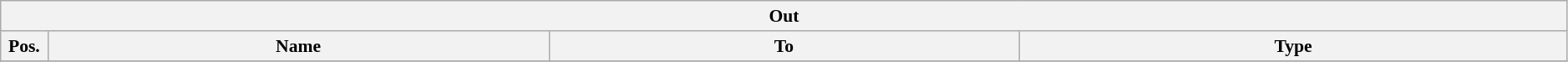<table class="wikitable" style="font-size:90%;width:99%;">
<tr>
<th colspan="4">Out</th>
</tr>
<tr>
<th width=3%>Pos.</th>
<th width=32%>Name</th>
<th width=30%>To</th>
<th width=35%>Type</th>
</tr>
<tr>
</tr>
</table>
